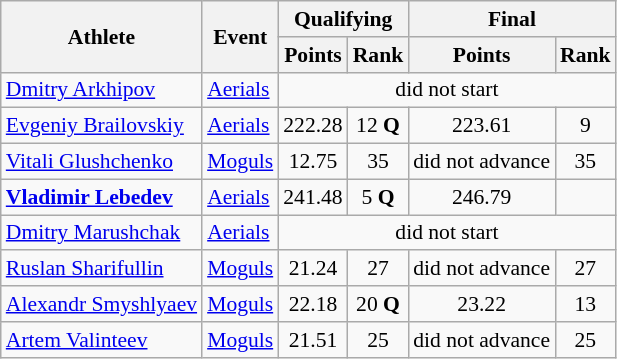<table class="wikitable" style="font-size:90%">
<tr>
<th rowspan="2">Athlete</th>
<th rowspan="2">Event</th>
<th colspan="2">Qualifying</th>
<th colspan="2">Final</th>
</tr>
<tr>
<th>Points</th>
<th>Rank</th>
<th>Points</th>
<th>Rank</th>
</tr>
<tr>
<td><a href='#'>Dmitry Arkhipov</a></td>
<td><a href='#'>Aerials</a></td>
<td colspan=4 align="center">did not start</td>
</tr>
<tr>
<td><a href='#'>Evgeniy Brailovskiy</a></td>
<td><a href='#'>Aerials</a></td>
<td align="center">222.28</td>
<td align="center">12 <strong>Q</strong></td>
<td align="center">223.61</td>
<td align="center">9</td>
</tr>
<tr>
<td><a href='#'>Vitali Glushchenko</a></td>
<td><a href='#'>Moguls</a></td>
<td align="center">12.75</td>
<td align="center">35</td>
<td align="center">did not advance</td>
<td align="center">35</td>
</tr>
<tr>
<td><strong><a href='#'>Vladimir Lebedev</a></strong></td>
<td><a href='#'>Aerials</a></td>
<td align="center">241.48</td>
<td align="center">5 <strong>Q</strong></td>
<td align="center">246.79</td>
<td align="center"></td>
</tr>
<tr>
<td><a href='#'>Dmitry Marushchak</a></td>
<td><a href='#'>Aerials</a></td>
<td colspan=4 align="center">did not start</td>
</tr>
<tr>
<td><a href='#'>Ruslan Sharifullin</a></td>
<td><a href='#'>Moguls</a></td>
<td align="center">21.24</td>
<td align="center">27</td>
<td align="center">did not advance</td>
<td align="center">27</td>
</tr>
<tr>
<td><a href='#'>Alexandr Smyshlyaev</a></td>
<td><a href='#'>Moguls</a></td>
<td align="center">22.18</td>
<td align="center">20 <strong>Q</strong></td>
<td align="center">23.22</td>
<td align="center">13</td>
</tr>
<tr>
<td><a href='#'>Artem Valinteev</a></td>
<td><a href='#'>Moguls</a></td>
<td align="center">21.51</td>
<td align="center">25</td>
<td align="center">did not advance</td>
<td align="center">25</td>
</tr>
</table>
